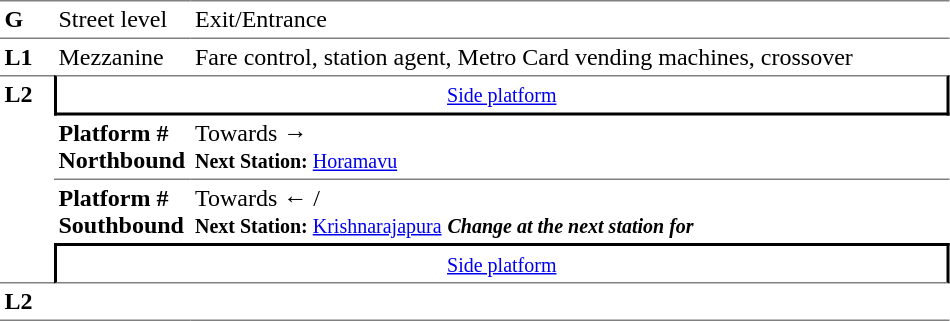<table border="0" cellspacing="0" cellpadding="3">
<tr>
<td style="border-bottom:solid 1px gray;border-top:solid 1px gray;" width="30" valign="top"><strong>G</strong></td>
<td style="border-top:solid 1px gray;border-bottom:solid 1px gray;" width="85" valign="top">Street level</td>
<td style="border-top:solid 1px gray;border-bottom:solid 1px gray;" width="500" valign="top">Exit/Entrance</td>
</tr>
<tr>
<td valign="top"><strong>L1</strong></td>
<td valign="top">Mezzanine</td>
<td valign="top">Fare control, station agent, Metro Card vending machines, crossover</td>
</tr>
<tr>
<td rowspan="4" style="border-top:solid 1px gray;border-bottom:solid 1px gray;" width="30" valign="top"><strong>L2</strong></td>
<td colspan="2" style="border-top:solid 1px gray;border-right:solid 2px black;border-left:solid 2px black;border-bottom:solid 2px black;text-align:center;"><small><a href='#'>Side platform</a></small></td>
</tr>
<tr>
<td style="border-bottom:solid 1px gray;" width="85"><span><strong>Platform #</strong><br><strong>Northbound</strong></span></td>
<td style="border-bottom:solid 1px gray;" width="500">Towards → <br><small><strong>Next Station:</strong> <a href='#'>Horamavu</a></small></td>
</tr>
<tr>
<td><span><strong>Platform #</strong><br><strong>Southbound</strong></span></td>
<td>Towards ←  / <br><small><strong>Next Station:</strong> <a href='#'>Krishnarajapura</a></small> <small><strong><em>Change at the next station for </em></strong></small></td>
</tr>
<tr>
<td colspan="2" style="border-top:solid 2px black;border-right:solid 2px black;border-left:solid 2px black;border-bottom:solid 1px gray;" align="center"><small><a href='#'>Side platform</a></small></td>
</tr>
<tr>
<td rowspan="2" style="border-bottom:solid 1px gray;" width="30" valign="top"><strong>L2</strong></td>
<td style="border-bottom:solid 1px gray;" width="85"></td>
<td style="border-bottom:solid 1px gray;" width="500"></td>
</tr>
<tr>
</tr>
</table>
